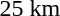<table>
<tr valign="top">
<td>25 km</td>
<td></td>
<td></td>
<td></td>
</tr>
</table>
